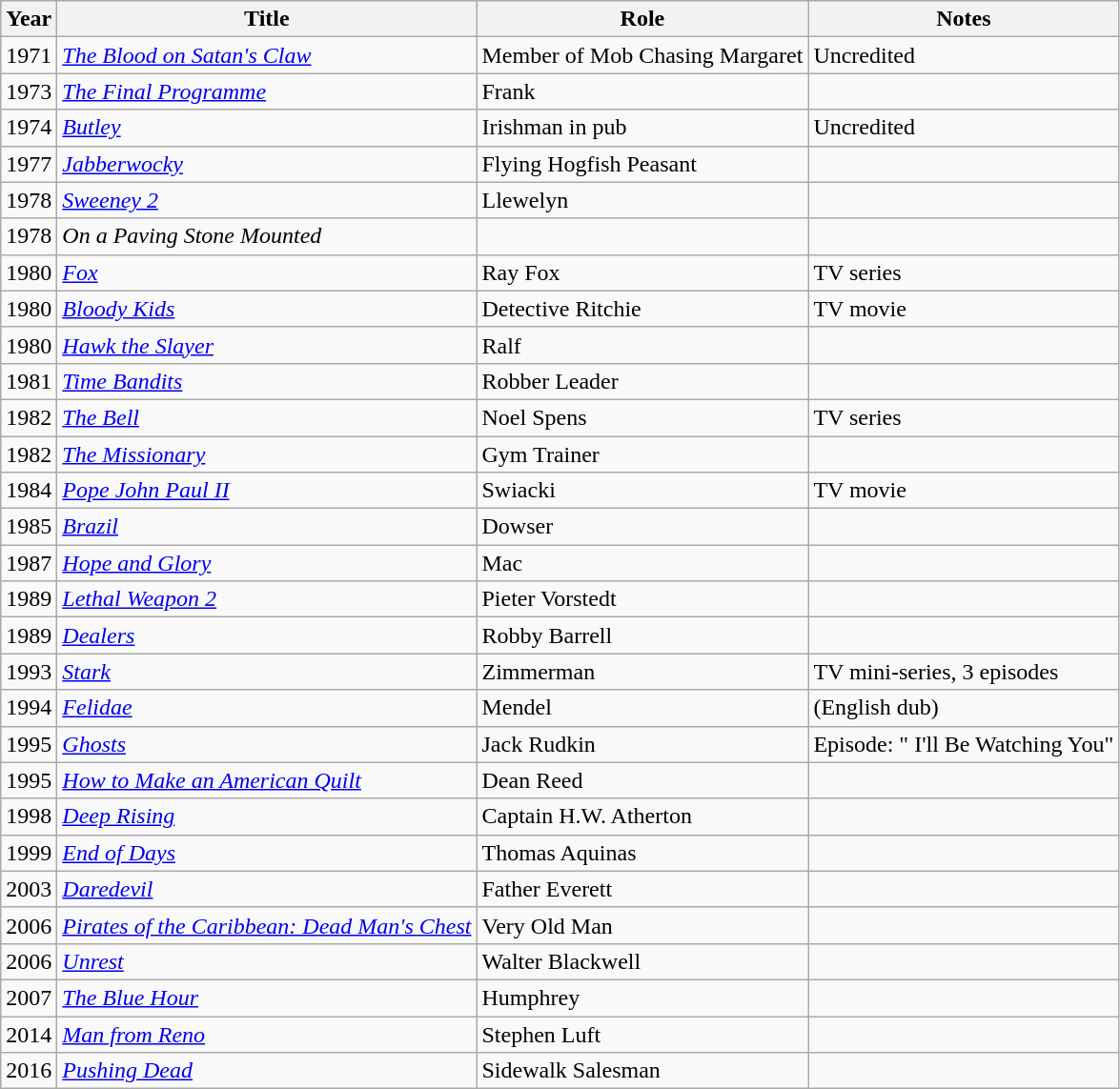<table class="wikitable">
<tr>
<th>Year</th>
<th>Title</th>
<th>Role</th>
<th>Notes</th>
</tr>
<tr>
<td>1971</td>
<td><em><a href='#'>The Blood on Satan's Claw</a></em></td>
<td>Member of Mob Chasing Margaret</td>
<td>Uncredited</td>
</tr>
<tr>
<td>1973</td>
<td><em><a href='#'>The Final Programme</a></em></td>
<td>Frank</td>
<td></td>
</tr>
<tr>
<td>1974</td>
<td><em><a href='#'>Butley</a></em></td>
<td>Irishman in pub</td>
<td>Uncredited</td>
</tr>
<tr>
<td>1977</td>
<td><em><a href='#'>Jabberwocky</a></em></td>
<td>Flying Hogfish Peasant</td>
<td></td>
</tr>
<tr>
<td>1978</td>
<td><em><a href='#'>Sweeney 2</a></em></td>
<td>Llewelyn</td>
<td></td>
</tr>
<tr>
<td>1978</td>
<td><em>On a Paving Stone Mounted</em></td>
<td></td>
<td></td>
</tr>
<tr>
<td>1980</td>
<td><em><a href='#'>Fox</a></em></td>
<td>Ray Fox</td>
<td>TV series</td>
</tr>
<tr>
<td>1980</td>
<td><em><a href='#'>Bloody Kids</a></em></td>
<td>Detective Ritchie</td>
<td>TV movie</td>
</tr>
<tr>
<td>1980</td>
<td><em><a href='#'>Hawk the Slayer</a></em></td>
<td>Ralf</td>
<td></td>
</tr>
<tr>
<td>1981</td>
<td><em><a href='#'>Time Bandits</a></em></td>
<td>Robber Leader</td>
<td></td>
</tr>
<tr>
<td>1982</td>
<td><em><a href='#'>The Bell</a></em></td>
<td>Noel Spens</td>
<td>TV series</td>
</tr>
<tr>
<td>1982</td>
<td><em><a href='#'>The Missionary</a></em></td>
<td>Gym Trainer</td>
<td></td>
</tr>
<tr>
<td>1984</td>
<td><em><a href='#'>Pope John Paul II</a></em></td>
<td>Swiacki</td>
<td>TV movie</td>
</tr>
<tr>
<td>1985</td>
<td><em><a href='#'>Brazil</a></em></td>
<td>Dowser</td>
<td></td>
</tr>
<tr>
<td>1987</td>
<td><em><a href='#'>Hope and Glory</a></em></td>
<td>Mac</td>
<td></td>
</tr>
<tr>
<td>1989</td>
<td><em><a href='#'>Lethal Weapon 2</a></em></td>
<td>Pieter Vorstedt</td>
<td></td>
</tr>
<tr>
<td>1989</td>
<td><em><a href='#'>Dealers</a></em></td>
<td>Robby Barrell</td>
<td></td>
</tr>
<tr>
<td>1993</td>
<td><em><a href='#'>Stark</a></em></td>
<td>Zimmerman</td>
<td>TV mini-series, 3 episodes</td>
</tr>
<tr>
<td>1994</td>
<td><em><a href='#'>Felidae</a></em></td>
<td>Mendel</td>
<td>(English dub)</td>
</tr>
<tr>
<td>1995</td>
<td><em><a href='#'>Ghosts</a></em></td>
<td>Jack Rudkin</td>
<td>Episode: " I'll Be Watching You"</td>
</tr>
<tr>
<td>1995</td>
<td><em><a href='#'>How to Make an American Quilt</a></em></td>
<td>Dean Reed</td>
<td></td>
</tr>
<tr>
<td>1998</td>
<td><em><a href='#'>Deep Rising</a></em></td>
<td>Captain H.W. Atherton</td>
<td></td>
</tr>
<tr>
<td>1999</td>
<td><em><a href='#'>End of Days</a></em></td>
<td>Thomas Aquinas</td>
<td></td>
</tr>
<tr>
<td>2003</td>
<td><em><a href='#'>Daredevil</a></em></td>
<td>Father Everett</td>
<td></td>
</tr>
<tr>
<td>2006</td>
<td><em><a href='#'>Pirates of the Caribbean: Dead Man's Chest</a></em></td>
<td>Very Old Man</td>
<td></td>
</tr>
<tr>
<td>2006</td>
<td><em><a href='#'>Unrest</a></em></td>
<td>Walter Blackwell</td>
<td></td>
</tr>
<tr>
<td>2007</td>
<td><em><a href='#'>The Blue Hour</a></em></td>
<td>Humphrey</td>
<td></td>
</tr>
<tr>
<td>2014</td>
<td><em><a href='#'>Man from Reno</a></em></td>
<td>Stephen Luft</td>
<td></td>
</tr>
<tr>
<td>2016</td>
<td><em><a href='#'>Pushing Dead</a></em></td>
<td>Sidewalk Salesman</td>
<td></td>
</tr>
</table>
